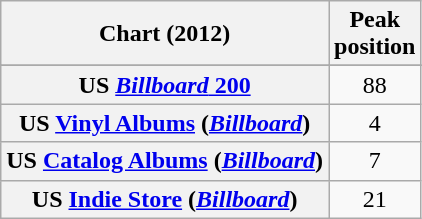<table class="wikitable sortable plainrowheaders">
<tr>
<th scope="col">Chart (2012)</th>
<th scope="col">Peak<br>position</th>
</tr>
<tr>
</tr>
<tr>
</tr>
<tr>
<th scope="row">US <a href='#'><em>Billboard</em> 200</a></th>
<td align="center">88</td>
</tr>
<tr>
<th scope="row">US <a href='#'>Vinyl Albums</a> (<a href='#'><em>Billboard</em></a>)</th>
<td align="center">4</td>
</tr>
<tr>
<th scope="row">US <a href='#'>Catalog Albums</a> (<a href='#'><em>Billboard</em></a>)</th>
<td align="center">7</td>
</tr>
<tr>
<th scope="row">US <a href='#'>Indie Store</a> (<a href='#'><em>Billboard</em></a>)</th>
<td align="center">21</td>
</tr>
</table>
